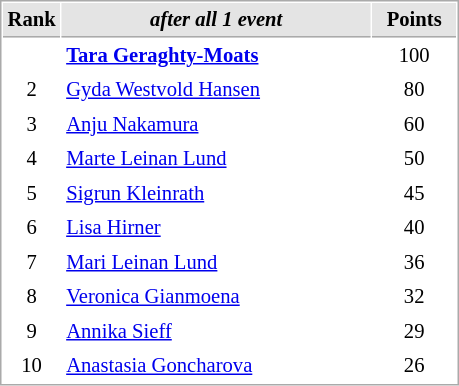<table cellspacing="1" cellpadding="3" style="border:1px solid #AAAAAA;font-size:86%">
<tr style="background-color: #E4E4E4;">
<th style="border-bottom:1px solid #AAAAAA; width: 10px;">Rank</th>
<th style="border-bottom:1px solid #AAAAAA; width: 200px;"><em>after all 1 event</em></th>
<th style="border-bottom:1px solid #AAAAAA; width: 50px;">Points</th>
</tr>
<tr>
<td align=center></td>
<td> <strong><a href='#'>Tara Geraghty-Moats</a></strong></td>
<td align=center>100</td>
</tr>
<tr>
<td align=center>2</td>
<td> <a href='#'>Gyda Westvold Hansen</a></td>
<td align=center>80</td>
</tr>
<tr>
<td align=center>3</td>
<td> <a href='#'>Anju Nakamura</a></td>
<td align=center>60</td>
</tr>
<tr>
<td align=center>4</td>
<td> <a href='#'>Marte Leinan Lund</a></td>
<td align=center>50</td>
</tr>
<tr>
<td align=center>5</td>
<td> <a href='#'>Sigrun Kleinrath</a></td>
<td align=center>45</td>
</tr>
<tr>
<td align=center>6</td>
<td> <a href='#'>Lisa Hirner</a></td>
<td align=center>40</td>
</tr>
<tr>
<td align=center>7</td>
<td> <a href='#'>Mari Leinan Lund</a></td>
<td align=center>36</td>
</tr>
<tr>
<td align=center>8</td>
<td> <a href='#'>Veronica Gianmoena</a></td>
<td align=center>32</td>
</tr>
<tr>
<td align=center>9</td>
<td> <a href='#'>Annika Sieff</a></td>
<td align=center>29</td>
</tr>
<tr>
<td align=center>10</td>
<td> <a href='#'>Anastasia Goncharova</a></td>
<td align=center>26</td>
</tr>
</table>
